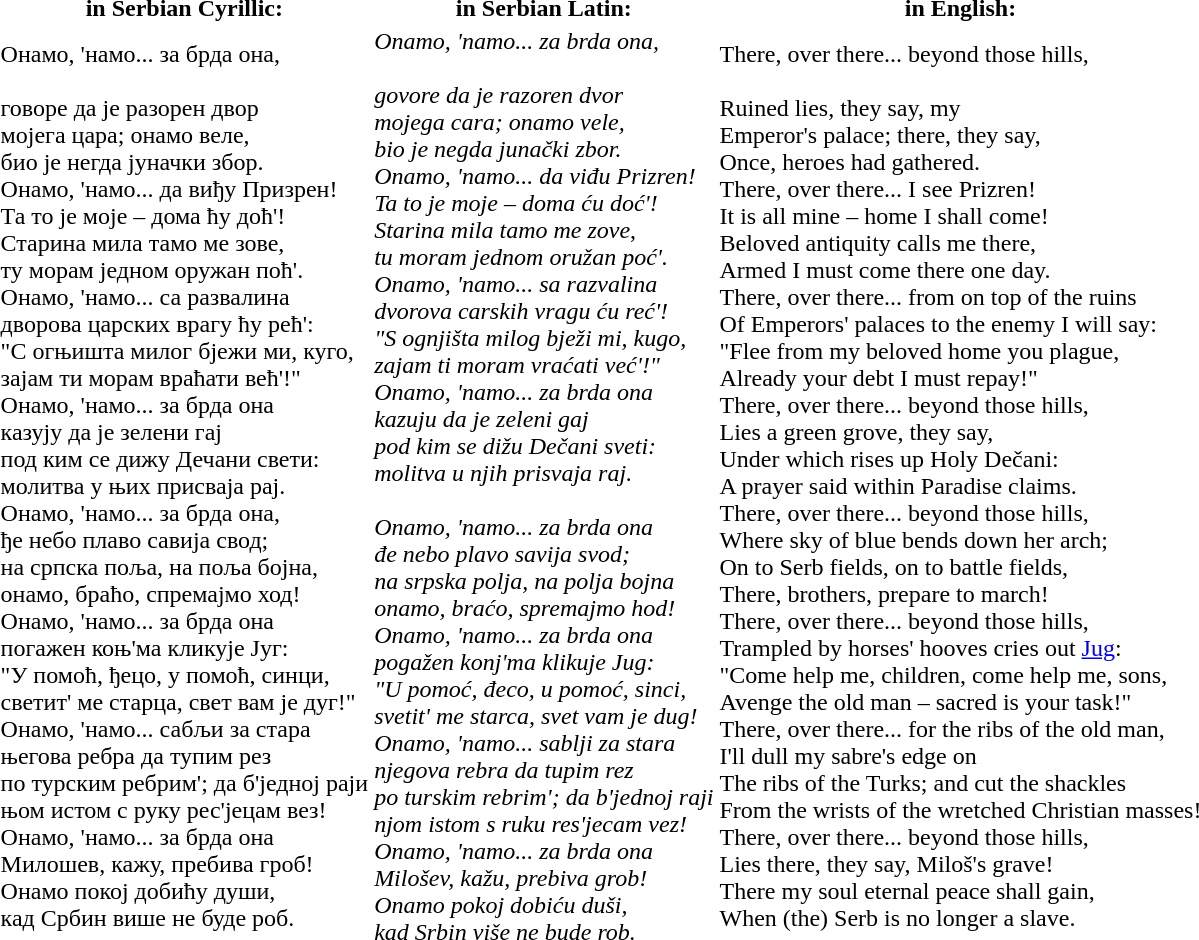<table style="margin: auto;">
<tr>
<th>in Serbian Cyrillic:</th>
<th>in Serbian Latin:</th>
<th>in English:</th>
</tr>
<tr>
<td>Онамо, 'намо... за брда она,<br><br>говоре да је разорен двор<br>
мојега цара; онамо веле,<br>
био је негда јуначки збор.<br>Онамо, 'намо... да виђу Призрен!<br>
Та то је моје – дома ћу доћ'!<br>
Старина мила тамо ме зове,<br>
ту морам једном оружан поћ'.<br>Онамо, 'намо... са развалина<br>
дворова царских врагу ћу рећ':<br>
"С огњишта милог бјежи ми, куго,<br>
зајам ти морам враћати већ'!"<br>Онамо, 'намо... за брда она<br>
казују да је зелени гај<br>
под ким се дижу Дечани свети:<br>
молитва у њих присваја рај.<br>Онамо, 'намо... за брда она,<br>
ђе небо плаво савија свод;<br>
на српска поља, на поља бојна,<br>
онамо, браћо, спремајмо ход!<br>Онамо, 'намо... за брда она<br>
погажен коњ'ма кликује Југ:<br>
"У помоћ, ђецо, у помоћ, синци,<br>
светит' ме старца, свет вам је дуг!"<br>Онамо, 'намо... сабљи за стара<br>
његова ребра да тупим рез<br>
по турским ребрим'; да б'једној раји<br>
њом истом с руку рес'јецам вез!<br>Онамо, 'намо... за брда она<br>
Милошев, кажу, пребива гроб!<br>
Онамо покој добићу души,<br>
кад Србин више не буде роб.<br></td>
<td><em>Onamo, 'namo... za brda ona,</em><br><br><em>govore da je razoren dvor</em><br>
<em>mojega cara; onamo vele,</em><br>
<em>bio je negda junački zbor.</em><br><em>Onamo, 'namo... da viđu Prizren!</em><br>
<em>Ta to je moje – doma ću doć'!</em><br>
<em>Starina mila tamo me zove</em>,<br>
<em>tu moram jednom oružan poć'.</em><br><em>Onamo, 'namo... sa razvalina</em><br>
<em>dvorova carskih vragu ću reć'!</em><br>
<em>"S ognjišta milog bježi mi, kugo,</em><br>
<em>zajam ti moram vraćati već'!"</em><br><em>Onamo, 'namo... za brda ona</em><br>
<em>kazuju da je zeleni gaj</em><br>
<em>pod kim se dižu Dečani sveti:</em><br>
<em>molitva u njih prisvaja raj.</em><br>
<br>
<em>Onamo, 'namo... za brda ona</em><br>
<em>đe nebo plavo savija svod;</em><br>
<em>na srpska polja, na polja bojna</em><br>
<em>onamo, braćo, spremajmo hod!</em><br><em>Onamo, 'namo... za brda ona</em><br>
<em>pogažen konj'ma klikuje Jug:</em><br>
<em>"U pomoć, đeco, u pomoć, sinci,</em><br>
<em>svetit' me starca, svet vam je dug!</em><br><em>Onamo, 'namo... sablji za stara</em><br>
<em>njegova rebra da tupim rez</em><br>
<em>po turskim rebrim'; da b'jednoj raji</em><br>
<em>njom istom s ruku res'jecam vez!</em><br><em>Onamo, 'namo... za brda ona</em><br>
<em>Milošev, kažu, prebiva grob!</em><br>
<em>Onamo pokoj dobiću duši,</em><br>
<em>kad Srbin više ne bude rob.</em><br></td>
<td>There, over there... beyond those hills,<br><br>Ruined lies, they say, my<br>
Emperor's palace; there, they say, <br>
Once, heroes had gathered.<br>There, over there... I see Prizren!<br>
It is all mine – home I shall come!<br>
Beloved antiquity calls me there,<br>
Armed I must come there one day.<br>There, over there... from on top of the ruins<br>
Of Emperors' palaces to the enemy I will say:<br>
"Flee from my beloved home you plague,<br>
Already your debt I must repay!"<br>There, over there... beyond those hills,<br>
Lies a green grove, they say,<br>
Under which rises up Holy Dečani:<br>
A prayer said within Paradise claims.<br>There, over there... beyond those hills,<br>
Where sky of blue bends down her arch;<br>
On to Serb fields, on to battle fields,<br>
There, brothers, prepare to march!<br>There, over there... beyond those hills,<br>
Trampled by horses' hooves cries out <a href='#'>Jug</a>:<br>
"Come help me, children, come help me, sons,<br>
Avenge the old man – sacred is your task!"<br>There, over there... for the ribs of the old man,<br>
I'll dull my sabre's edge on<br>
The ribs of the Turks; and cut the shackles<br>
From the wrists of the wretched Christian masses!<br>There, over there... beyond those hills,<br>
Lies there, they say, Miloš's grave!<br>
There my soul eternal peace shall gain,<br>
When (the) Serb is no longer a slave.</td>
</tr>
</table>
